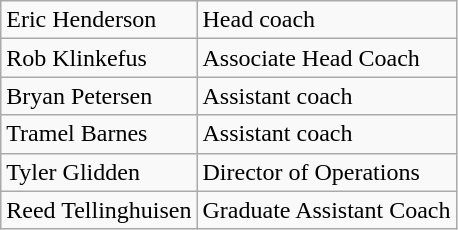<table class="wikitable">
<tr>
<td>Eric Henderson</td>
<td>Head coach</td>
</tr>
<tr>
<td>Rob Klinkefus</td>
<td>Associate Head Coach</td>
</tr>
<tr>
<td>Bryan Petersen</td>
<td>Assistant coach</td>
</tr>
<tr>
<td>Tramel Barnes</td>
<td>Assistant coach</td>
</tr>
<tr>
<td>Tyler Glidden</td>
<td>Director of Operations</td>
</tr>
<tr>
<td>Reed Tellinghuisen</td>
<td>Graduate Assistant Coach</td>
</tr>
</table>
